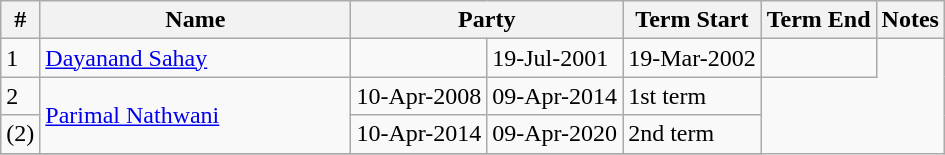<table class="wikitable sortable">
<tr>
<th>#</th>
<th style="width:200px">Name</th>
<th colspan="2">Party</th>
<th>Term Start</th>
<th>Term End</th>
<th>Notes</th>
</tr>
<tr>
<td>1</td>
<td><a href='#'>Dayanand Sahay</a></td>
<td></td>
<td>19-Jul-2001</td>
<td>19-Mar-2002</td>
<td></td>
</tr>
<tr>
<td>2</td>
<td rowspan=2><a href='#'>Parimal Nathwani</a></td>
<td>10-Apr-2008</td>
<td>09-Apr-2014</td>
<td>1st term</td>
</tr>
<tr>
<td>(2)</td>
<td>10-Apr-2014</td>
<td>09-Apr-2020</td>
<td>2nd term</td>
</tr>
<tr>
</tr>
</table>
